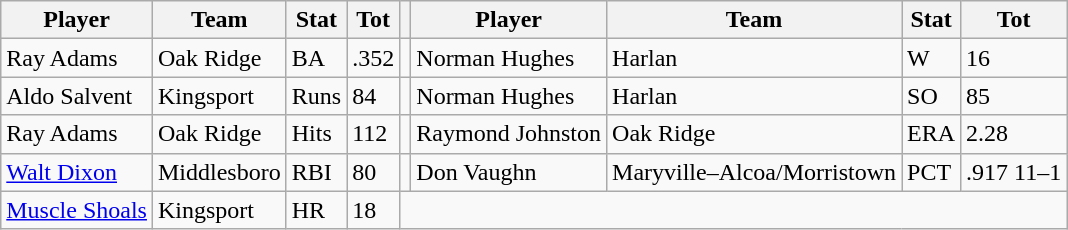<table class="wikitable">
<tr>
<th>Player</th>
<th>Team</th>
<th>Stat</th>
<th>Tot</th>
<th></th>
<th>Player</th>
<th>Team</th>
<th>Stat</th>
<th>Tot</th>
</tr>
<tr>
<td>Ray Adams</td>
<td>Oak Ridge</td>
<td>BA</td>
<td>.352</td>
<td></td>
<td>Norman Hughes</td>
<td>Harlan</td>
<td>W</td>
<td>16</td>
</tr>
<tr>
<td>Aldo Salvent</td>
<td>Kingsport</td>
<td>Runs</td>
<td>84</td>
<td></td>
<td>Norman Hughes</td>
<td>Harlan</td>
<td>SO</td>
<td>85</td>
</tr>
<tr>
<td>Ray Adams</td>
<td>Oak Ridge</td>
<td>Hits</td>
<td>112</td>
<td></td>
<td>Raymond Johnston</td>
<td>Oak Ridge</td>
<td>ERA</td>
<td>2.28</td>
</tr>
<tr>
<td><a href='#'>Walt Dixon</a></td>
<td>Middlesboro</td>
<td>RBI</td>
<td>80</td>
<td></td>
<td>Don Vaughn</td>
<td>Maryville–Alcoa/Morristown</td>
<td>PCT</td>
<td>.917 11–1</td>
</tr>
<tr>
<td><a href='#'>Muscle Shoals</a></td>
<td>Kingsport</td>
<td>HR</td>
<td>18</td>
</tr>
</table>
